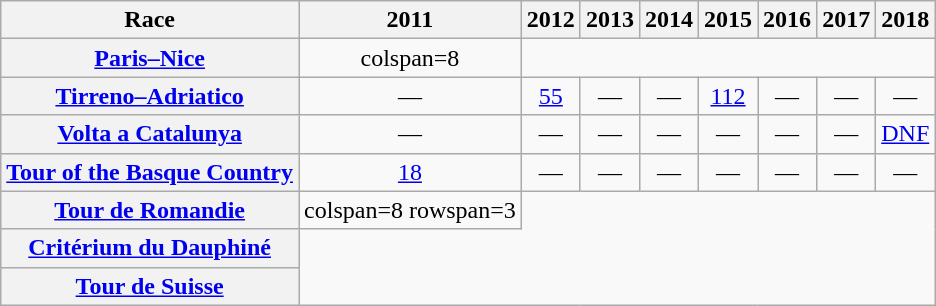<table class="wikitable plainrowheaders">
<tr>
<th>Race</th>
<th scope="col">2011</th>
<th scope="col">2012</th>
<th scope="col">2013</th>
<th scope="col">2014</th>
<th scope="col">2015</th>
<th scope="col">2016</th>
<th scope="col">2017</th>
<th scope="col">2018</th>
</tr>
<tr style="text-align:center;">
<th scope="row"><a href='#'>Paris–Nice</a></th>
<td>colspan=8 </td>
</tr>
<tr style="text-align:center;">
<th scope="row"><a href='#'>Tirreno–Adriatico</a></th>
<td>—</td>
<td><a href='#'>55</a></td>
<td>—</td>
<td>—</td>
<td><a href='#'>112</a></td>
<td>—</td>
<td>—</td>
<td>—</td>
</tr>
<tr style="text-align:center;">
<th scope="row"><a href='#'>Volta a Catalunya</a></th>
<td>—</td>
<td>—</td>
<td>—</td>
<td>—</td>
<td>—</td>
<td>—</td>
<td>—</td>
<td><a href='#'>DNF</a></td>
</tr>
<tr style="text-align:center;">
<th scope="row"><a href='#'>Tour of the Basque Country</a></th>
<td><a href='#'>18</a></td>
<td>—</td>
<td>—</td>
<td>—</td>
<td>—</td>
<td>—</td>
<td>—</td>
<td>—</td>
</tr>
<tr style="text-align:center;">
<th scope="row"><a href='#'>Tour de Romandie</a></th>
<td>colspan=8 rowspan=3 </td>
</tr>
<tr style="text-align:center;">
<th scope="row"><a href='#'>Critérium du Dauphiné</a></th>
</tr>
<tr style="text-align:center;">
<th scope="row"><a href='#'>Tour de Suisse</a></th>
</tr>
</table>
